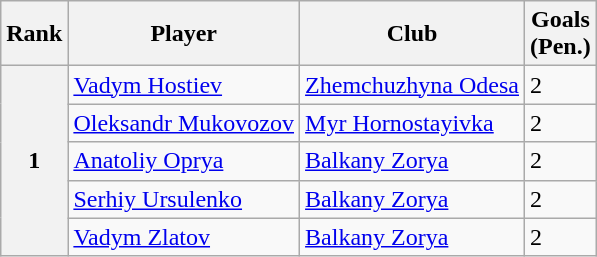<table class="wikitable">
<tr>
<th>Rank</th>
<th>Player</th>
<th>Club</th>
<th>Goals<br>(Pen.)</th>
</tr>
<tr>
<th rowspan=5>1</th>
<td align="left"> <a href='#'>Vadym Hostiev</a></td>
<td align="left"><a href='#'>Zhemchuzhyna Odesa</a></td>
<td>2</td>
</tr>
<tr>
<td align="left"> <a href='#'>Oleksandr Mukovozov</a></td>
<td align="left"><a href='#'>Myr Hornostayivka</a></td>
<td>2</td>
</tr>
<tr>
<td align="left"> <a href='#'>Anatoliy Oprya</a></td>
<td align="left"><a href='#'>Balkany Zorya</a></td>
<td>2</td>
</tr>
<tr>
<td align="left"> <a href='#'>Serhiy Ursulenko</a></td>
<td align="left"><a href='#'>Balkany Zorya</a></td>
<td>2</td>
</tr>
<tr>
<td align="left"> <a href='#'>Vadym Zlatov</a></td>
<td align="left"><a href='#'>Balkany Zorya</a></td>
<td>2</td>
</tr>
</table>
